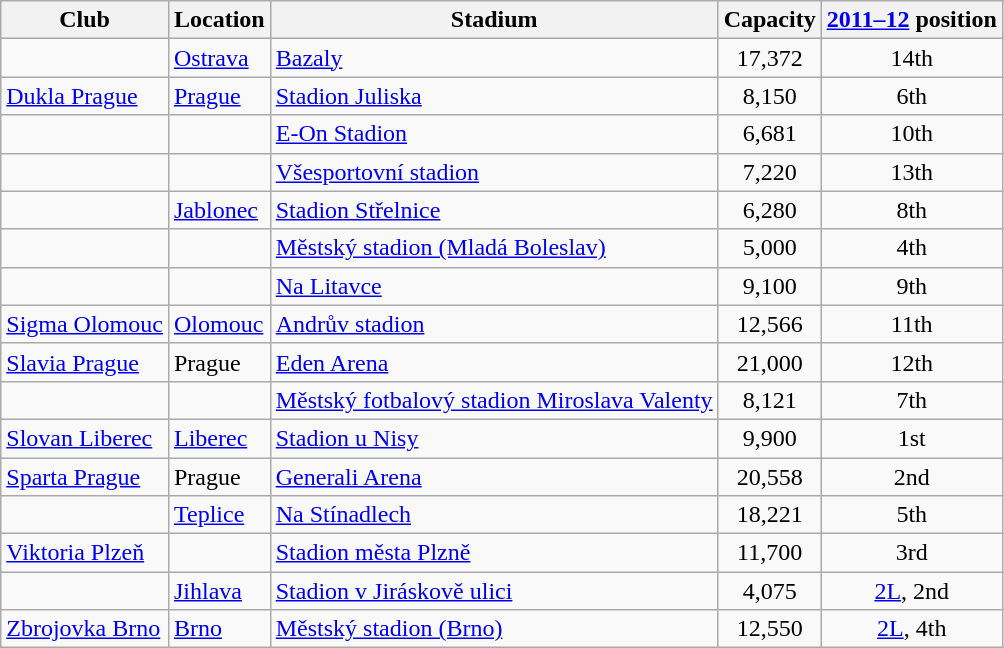<table class="wikitable sortable">
<tr>
<th>Club</th>
<th>Location</th>
<th>Stadium</th>
<th>Capacity</th>
<th><a href='#'>2011–12</a> position</th>
</tr>
<tr>
<td></td>
<td><a href='#'>Ostrava</a></td>
<td><a href='#'>Bazaly</a></td>
<td style="text-align:center;">17,372</td>
<td style="text-align:center;">14th</td>
</tr>
<tr>
<td><a href='#'>Dukla Prague</a></td>
<td><a href='#'>Prague</a></td>
<td><a href='#'>Stadion Juliska</a></td>
<td style="text-align:center;">8,150</td>
<td style="text-align:center;">6th</td>
</tr>
<tr>
<td></td>
<td></td>
<td><a href='#'>E-On Stadion</a></td>
<td style="text-align:center;">6,681</td>
<td style="text-align:center;">10th</td>
</tr>
<tr>
<td></td>
<td></td>
<td><a href='#'>Všesportovní stadion</a></td>
<td style="text-align:center;">7,220</td>
<td style="text-align:center;">13th</td>
</tr>
<tr>
<td></td>
<td><a href='#'>Jablonec</a></td>
<td><a href='#'>Stadion Střelnice</a></td>
<td style="text-align:center;">6,280</td>
<td style="text-align:center;">8th</td>
</tr>
<tr>
<td></td>
<td></td>
<td><a href='#'>Městský stadion (Mladá Boleslav)</a></td>
<td style="text-align:center;">5,000</td>
<td style="text-align:center;">4th</td>
</tr>
<tr>
<td></td>
<td></td>
<td><a href='#'>Na Litavce</a></td>
<td style="text-align:center;">9,100</td>
<td style="text-align:center;">9th</td>
</tr>
<tr>
<td><a href='#'>Sigma Olomouc</a></td>
<td><a href='#'>Olomouc</a></td>
<td><a href='#'>Andrův stadion</a></td>
<td style="text-align:center;">12,566</td>
<td style="text-align:center;">11th</td>
</tr>
<tr>
<td><a href='#'>Slavia Prague</a></td>
<td>Prague</td>
<td><a href='#'>Eden Arena</a></td>
<td style="text-align:center;">21,000</td>
<td style="text-align:center;">12th</td>
</tr>
<tr>
<td></td>
<td></td>
<td><a href='#'>Městský fotbalový stadion Miroslava Valenty</a></td>
<td style="text-align:center;">8,121</td>
<td style="text-align:center;">7th</td>
</tr>
<tr>
<td><a href='#'>Slovan Liberec</a></td>
<td><a href='#'>Liberec</a></td>
<td><a href='#'>Stadion u Nisy</a></td>
<td style="text-align:center;">9,900</td>
<td style="text-align:center;">1st</td>
</tr>
<tr>
<td><a href='#'>Sparta Prague</a></td>
<td>Prague</td>
<td><a href='#'>Generali Arena</a></td>
<td style="text-align:center;">20,558</td>
<td style="text-align:center;">2nd</td>
</tr>
<tr>
<td></td>
<td><a href='#'>Teplice</a></td>
<td><a href='#'>Na Stínadlech</a></td>
<td style="text-align:center;">18,221</td>
<td style="text-align:center;">5th</td>
</tr>
<tr>
<td><a href='#'>Viktoria Plzeň</a></td>
<td></td>
<td><a href='#'>Stadion města Plzně</a></td>
<td style="text-align:center;">11,700</td>
<td style="text-align:center;">3rd</td>
</tr>
<tr>
<td></td>
<td><a href='#'>Jihlava</a></td>
<td><a href='#'>Stadion v Jiráskově ulici</a></td>
<td style="text-align:center;">4,075</td>
<td style="text-align:center;"><a href='#'>2L</a>, 2nd</td>
</tr>
<tr>
<td><a href='#'>Zbrojovka Brno</a></td>
<td><a href='#'>Brno</a></td>
<td><a href='#'>Městský stadion (Brno)</a></td>
<td style="text-align:center;">12,550</td>
<td style="text-align:center;"><a href='#'>2L</a>, 4th</td>
</tr>
</table>
